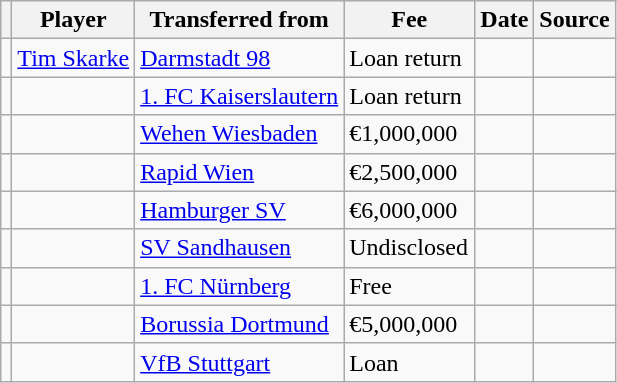<table class="wikitable plainrowheaders sortable">
<tr>
<th></th>
<th scope="col">Player</th>
<th>Transferred from</th>
<th style="width: 80px;">Fee</th>
<th scope="col">Date</th>
<th scope="col">Source</th>
</tr>
<tr>
<td align="center"></td>
<td> <a href='#'>Tim Skarke</a></td>
<td> <a href='#'>Darmstadt 98</a></td>
<td>Loan return</td>
<td></td>
<td></td>
</tr>
<tr>
<td align="center"></td>
<td></td>
<td> <a href='#'>1. FC Kaiserslautern</a></td>
<td>Loan return</td>
<td></td>
<td></td>
</tr>
<tr>
<td align="center"></td>
<td></td>
<td> <a href='#'>Wehen Wiesbaden</a></td>
<td>€1,000,000</td>
<td></td>
<td></td>
</tr>
<tr>
<td align="center"></td>
<td></td>
<td> <a href='#'>Rapid Wien</a></td>
<td>€2,500,000</td>
<td></td>
<td></td>
</tr>
<tr>
<td align="center"></td>
<td></td>
<td> <a href='#'>Hamburger SV</a></td>
<td>€6,000,000</td>
<td></td>
<td></td>
</tr>
<tr>
<td align="center"></td>
<td></td>
<td> <a href='#'>SV Sandhausen</a></td>
<td>Undisclosed</td>
<td></td>
<td></td>
</tr>
<tr>
<td align="center"></td>
<td></td>
<td> <a href='#'>1. FC Nürnberg</a></td>
<td>Free</td>
<td></td>
<td></td>
</tr>
<tr>
<td align="center"></td>
<td></td>
<td> <a href='#'>Borussia Dortmund</a></td>
<td>€5,000,000</td>
<td></td>
<td></td>
</tr>
<tr>
<td align="center"></td>
<td></td>
<td> <a href='#'>VfB Stuttgart</a></td>
<td>Loan</td>
<td></td>
</tr>
</table>
